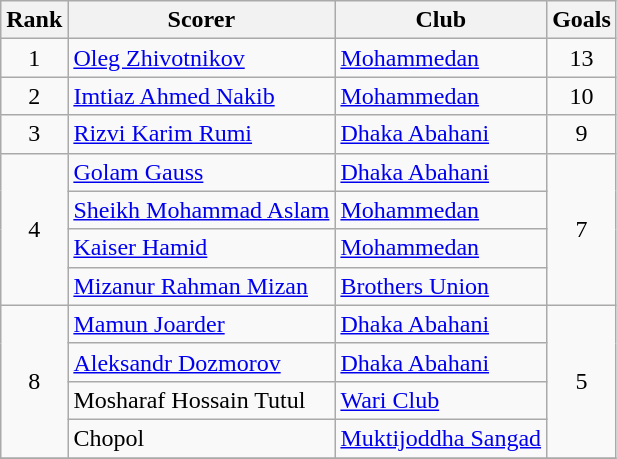<table class="wikitable">
<tr>
<th>Rank</th>
<th>Scorer</th>
<th>Club</th>
<th>Goals</th>
</tr>
<tr>
<td align=center>1</td>
<td> <a href='#'>Oleg Zhivotnikov</a></td>
<td><a href='#'>Mohammedan</a></td>
<td align=center>13</td>
</tr>
<tr>
<td align=center>2</td>
<td> <a href='#'>Imtiaz Ahmed Nakib</a></td>
<td><a href='#'>Mohammedan</a></td>
<td align=center>10</td>
</tr>
<tr>
<td align=center>3</td>
<td> <a href='#'>Rizvi Karim Rumi</a></td>
<td><a href='#'>Dhaka Abahani</a></td>
<td align=center>9</td>
</tr>
<tr>
<td rowspan=4 align=center>4</td>
<td> <a href='#'>Golam Gauss</a></td>
<td><a href='#'>Dhaka Abahani</a></td>
<td rowspan=4 align=center>7</td>
</tr>
<tr>
<td> <a href='#'>Sheikh Mohammad Aslam</a></td>
<td><a href='#'>Mohammedan</a></td>
</tr>
<tr>
<td> <a href='#'>Kaiser Hamid</a></td>
<td><a href='#'>Mohammedan</a></td>
</tr>
<tr>
<td> <a href='#'>Mizanur Rahman Mizan</a></td>
<td><a href='#'>Brothers Union</a></td>
</tr>
<tr>
<td rowspan=4 align=center>8</td>
<td> <a href='#'>Mamun Joarder</a></td>
<td><a href='#'>Dhaka Abahani</a></td>
<td rowspan=4 align=center>5</td>
</tr>
<tr>
<td> <a href='#'>Aleksandr Dozmorov</a></td>
<td><a href='#'>Dhaka Abahani</a></td>
</tr>
<tr>
<td> Mosharaf Hossain Tutul</td>
<td><a href='#'>Wari Club</a></td>
</tr>
<tr>
<td> Chopol</td>
<td><a href='#'>Muktijoddha Sangad</a></td>
</tr>
<tr>
</tr>
</table>
